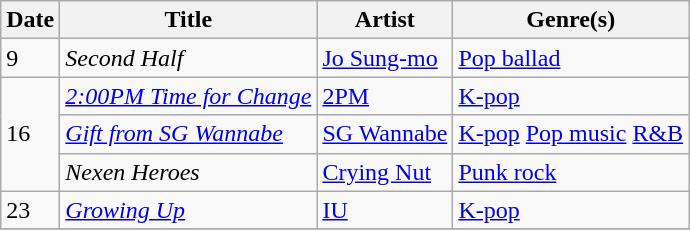<table class="wikitable" style="text-align: left;">
<tr>
<th>Date</th>
<th>Title</th>
<th>Artist</th>
<th>Genre(s)</th>
</tr>
<tr>
<td>9</td>
<td><em>Second Half</em></td>
<td><a href='#'>Jo Sung-mo</a></td>
<td><a href='#'>Pop ballad</a></td>
</tr>
<tr>
<td rowspan="3">16</td>
<td><em><a href='#'>2:00PM Time for Change</a></em></td>
<td><a href='#'>2PM</a></td>
<td><a href='#'>K-pop</a></td>
</tr>
<tr>
<td><em><a href='#'>Gift from SG Wannabe</a></em></td>
<td><a href='#'>SG Wannabe</a></td>
<td><a href='#'>K-pop</a> <a href='#'>Pop music</a> <a href='#'>R&B</a></td>
</tr>
<tr>
<td><em>Nexen Heroes</em></td>
<td><a href='#'>Crying Nut</a></td>
<td><a href='#'>Punk rock</a></td>
</tr>
<tr>
<td rowspan="1">23</td>
<td><a href='#'><em>Growing Up</em></a></td>
<td><a href='#'>IU</a></td>
<td><a href='#'>K-pop</a></td>
</tr>
<tr>
</tr>
</table>
